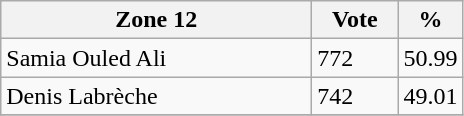<table class="wikitable">
<tr>
<th bgcolor="#DDDDFF" width="200px">Zone 12</th>
<th bgcolor="#DDDDFF" width="50px">Vote</th>
<th bgcolor="#DDDDFF" width="30px">%</th>
</tr>
<tr>
<td>Samia Ouled Ali</td>
<td>772</td>
<td>50.99</td>
</tr>
<tr>
<td>Denis Labrèche</td>
<td>742</td>
<td>49.01</td>
</tr>
<tr>
</tr>
</table>
